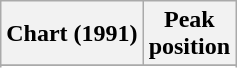<table class="wikitable sortable plainrowheaders" style="text-align:center">
<tr>
<th>Chart (1991)</th>
<th>Peak<br>position</th>
</tr>
<tr>
</tr>
<tr>
</tr>
</table>
